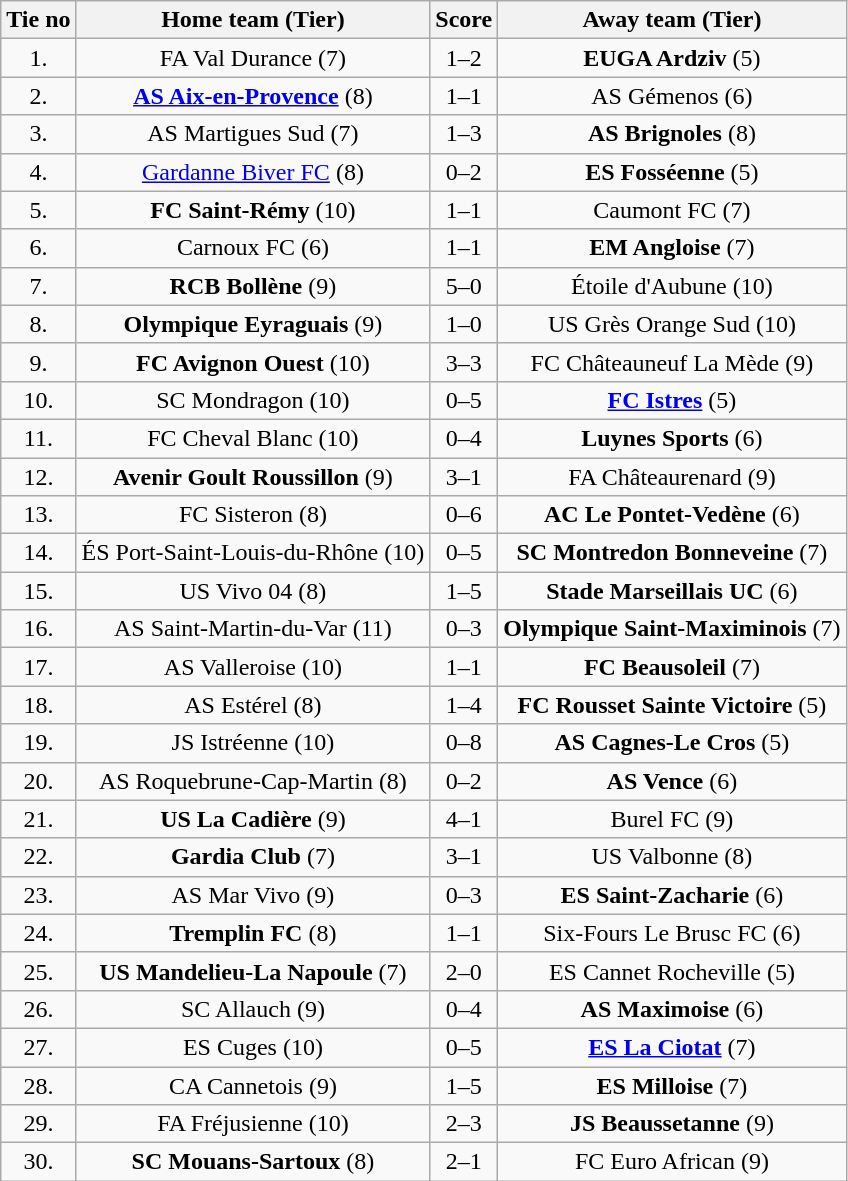<table class="wikitable" style="text-align: center">
<tr>
<th>Tie no</th>
<th>Home team (Tier)</th>
<th>Score</th>
<th>Away team (Tier)</th>
</tr>
<tr>
<td>1.</td>
<td>FA Val Durance (7)</td>
<td>1–2</td>
<td><strong>EUGA Ardziv</strong> (5)</td>
</tr>
<tr>
<td>2.</td>
<td><strong><a href='#'>AS Aix-en-Provence</a></strong> (8)</td>
<td>1–1 </td>
<td>AS Gémenos (6)</td>
</tr>
<tr>
<td>3.</td>
<td>AS Martigues Sud (7)</td>
<td>1–3</td>
<td><strong>AS Brignoles</strong> (8)</td>
</tr>
<tr>
<td>4.</td>
<td><a href='#'>Gardanne Biver FC</a> (8)</td>
<td>0–2</td>
<td><strong>ES Fosséenne</strong> (5)</td>
</tr>
<tr>
<td>5.</td>
<td><strong>FC Saint-Rémy</strong> (10)</td>
<td>1–1 </td>
<td>Caumont FC (7)</td>
</tr>
<tr>
<td>6.</td>
<td>Carnoux FC (6)</td>
<td>1–1 </td>
<td><strong>EM Angloise</strong> (7)</td>
</tr>
<tr>
<td>7.</td>
<td><strong>RCB Bollène</strong> (9)</td>
<td>5–0</td>
<td>Étoile d'Aubune (10)</td>
</tr>
<tr>
<td>8.</td>
<td><strong>Olympique Eyraguais</strong> (9)</td>
<td>1–0</td>
<td>US Grès Orange Sud (10)</td>
</tr>
<tr>
<td>9.</td>
<td><strong>FC Avignon Ouest</strong> (10)</td>
<td>3–3 </td>
<td>FC Châteauneuf La Mède (9)</td>
</tr>
<tr>
<td>10.</td>
<td>SC Mondragon (10)</td>
<td>0–5</td>
<td><strong><a href='#'>FC Istres</a></strong> (5)</td>
</tr>
<tr>
<td>11.</td>
<td>FC Cheval Blanc (10)</td>
<td>0–4</td>
<td><strong>Luynes Sports</strong> (6)</td>
</tr>
<tr>
<td>12.</td>
<td><strong>Avenir Goult Roussillon</strong> (9)</td>
<td>3–1</td>
<td>FA Châteaurenard (9)</td>
</tr>
<tr>
<td>13.</td>
<td>FC Sisteron (8)</td>
<td>0–6</td>
<td><strong>AC Le Pontet-Vedène</strong> (6)</td>
</tr>
<tr>
<td>14.</td>
<td>ÉS Port-Saint-Louis-du-Rhône (10)</td>
<td>0–5</td>
<td><strong>SC Montredon Bonneveine</strong> (7)</td>
</tr>
<tr>
<td>15.</td>
<td>US Vivo 04 (8)</td>
<td>1–5</td>
<td><strong>Stade Marseillais UC</strong> (6)</td>
</tr>
<tr>
<td>16.</td>
<td>AS Saint-Martin-du-Var (11)</td>
<td>0–3</td>
<td><strong>Olympique Saint-Maximinois</strong> (7)</td>
</tr>
<tr>
<td>17.</td>
<td>AS Valleroise (10)</td>
<td>1–1 </td>
<td><strong>FC Beausoleil</strong> (7)</td>
</tr>
<tr>
<td>18.</td>
<td>AS Estérel (8)</td>
<td>1–4</td>
<td><strong>FC Rousset Sainte Victoire</strong> (5)</td>
</tr>
<tr>
<td>19.</td>
<td>JS Istréenne (10)</td>
<td>0–8</td>
<td><strong>AS Cagnes-Le Cros</strong> (5)</td>
</tr>
<tr>
<td>20.</td>
<td>AS Roquebrune-Cap-Martin (8)</td>
<td>0–2</td>
<td><strong>AS Vence</strong> (6)</td>
</tr>
<tr>
<td>21.</td>
<td><strong>US La Cadière</strong> (9)</td>
<td>4–1</td>
<td>Burel FC (9)</td>
</tr>
<tr>
<td>22.</td>
<td><strong>Gardia Club</strong> (7)</td>
<td>3–1</td>
<td>US Valbonne (8)</td>
</tr>
<tr>
<td>23.</td>
<td>AS Mar Vivo (9)</td>
<td>0–3</td>
<td><strong>ES Saint-Zacharie</strong> (6)</td>
</tr>
<tr>
<td>24.</td>
<td><strong>Tremplin FC</strong> (8)</td>
<td>1–1 </td>
<td>Six-Fours Le Brusc FC (6)</td>
</tr>
<tr>
<td>25.</td>
<td><strong>US Mandelieu-La Napoule</strong> (7)</td>
<td>2–0</td>
<td>ES Cannet Rocheville (5)</td>
</tr>
<tr>
<td>26.</td>
<td>SC Allauch (9)</td>
<td>0–4</td>
<td><strong>AS Maximoise</strong> (6)</td>
</tr>
<tr>
<td>27.</td>
<td>ES Cuges (10)</td>
<td>0–5</td>
<td><strong><a href='#'>ES La Ciotat</a></strong> (7)</td>
</tr>
<tr>
<td>28.</td>
<td>CA Cannetois (9)</td>
<td>1–5</td>
<td><strong>ES Milloise</strong> (7)</td>
</tr>
<tr>
<td>29.</td>
<td>FA Fréjusienne (10)</td>
<td>2–3</td>
<td><strong>JS Beaussetanne</strong> (9)</td>
</tr>
<tr>
<td>30.</td>
<td><strong>SC Mouans-Sartoux</strong> (8)</td>
<td>2–1</td>
<td>FC Euro African (9)</td>
</tr>
</table>
